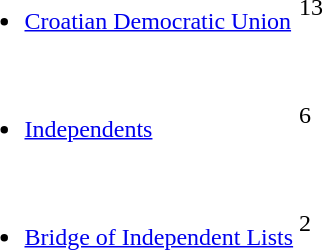<table>
<tr>
<td><br><ul><li><a href='#'>Croatian Democratic Union</a></li></ul></td>
<td><div>13</div></td>
</tr>
<tr>
<td><br><ul><li><a href='#'>Independents</a></li></ul></td>
<td><div>6</div></td>
</tr>
<tr>
<td><br><ul><li><a href='#'>Bridge of Independent Lists</a></li></ul></td>
<td><div>2</div></td>
</tr>
</table>
